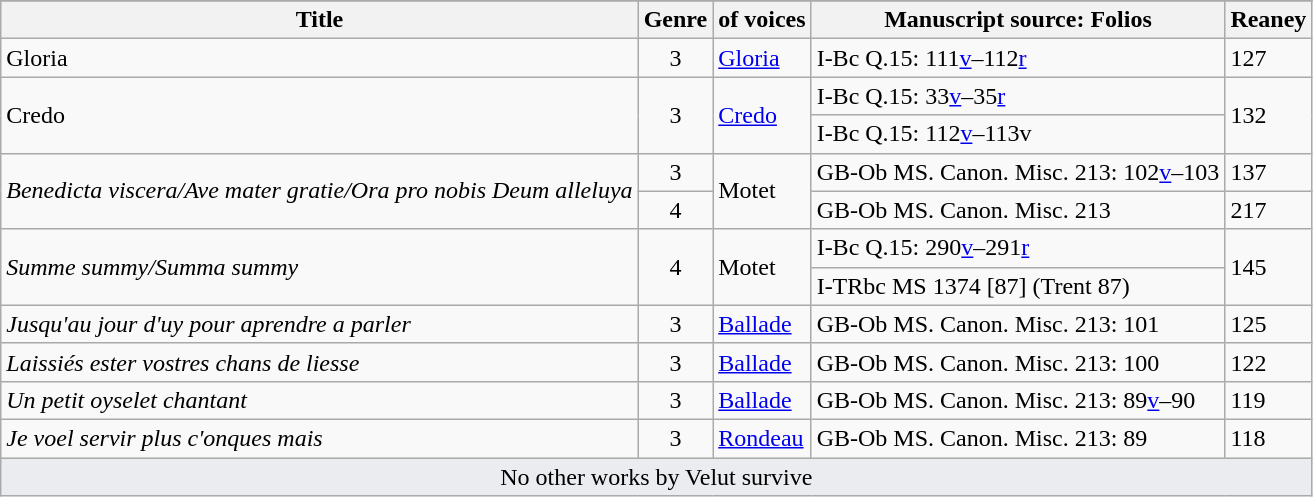<table class = "wikitable plainrowheaders">
<tr>
</tr>
<tr>
<th scope="col">Title</th>
<th scope="col">Genre</th>
<th scope="col"> of voices</th>
<th scope="col">Manuscript source: Folios</th>
<th scope="col">Reaney</th>
</tr>
<tr>
<td>Gloria</td>
<td style="text-align: center;">3</td>
<td><a href='#'>Gloria</a></td>
<td>I-Bc Q.15: 111<a href='#'>v</a>–112<a href='#'>r</a></td>
<td> 127</td>
</tr>
<tr>
<td rowspan="2">Credo</td>
<td rowspan="2" style="text-align: center;">3</td>
<td rowspan="2"><a href='#'>Credo</a></td>
<td>I-Bc Q.15: 33<a href='#'>v</a>–35<a href='#'>r</a></td>
<td rowspan="2"> 132</td>
</tr>
<tr>
<td>I-Bc Q.15: 112<a href='#'>v</a>–113v</td>
</tr>
<tr>
<td rowspan="2"><em>Benedicta viscera/Ave mater gratie/Ora pro nobis Deum alleluya</em></td>
<td style="text-align: center;">3</td>
<td rowspan="2">Motet</td>
<td>GB-Ob MS. Canon. Misc. 213: 102<a href='#'>v</a>–103</td>
<td> 137</td>
</tr>
<tr>
<td style="text-align: center;">4</td>
<td>GB-Ob MS. Canon. Misc. 213</td>
<td> 217</td>
</tr>
<tr>
<td rowspan="2"><em>Summe summy/Summa summy</em></td>
<td rowspan="2" style="text-align: center;">4</td>
<td rowspan="2">Motet</td>
<td>I-Bc Q.15: 290<a href='#'>v</a>–291<a href='#'>r</a></td>
<td rowspan="2"> 145</td>
</tr>
<tr>
<td>I-TRbc MS 1374 [87] (Trent 87)</td>
</tr>
<tr>
<td><em>Jusqu'au jour d'uy pour aprendre a parler</em></td>
<td style="text-align: center;">3</td>
<td><a href='#'>Ballade</a></td>
<td>GB-Ob MS. Canon. Misc. 213: 101</td>
<td> 125</td>
</tr>
<tr>
<td><em>Laissiés ester vostres chans de liesse</em></td>
<td style="text-align: center;">3</td>
<td><a href='#'>Ballade</a></td>
<td>GB-Ob MS. Canon. Misc. 213: 100</td>
<td> 122</td>
</tr>
<tr>
<td><em>Un petit oyselet chantant</em></td>
<td style="text-align: center;">3</td>
<td><a href='#'>Ballade</a></td>
<td>GB-Ob MS. Canon. Misc. 213: 89<a href='#'>v</a>–90</td>
<td> 119</td>
</tr>
<tr>
<td><em>Je voel servir plus c'onques mais</em></td>
<td style="text-align: center;">3</td>
<td><a href='#'>Rondeau</a></td>
<td>GB-Ob MS. Canon. Misc. 213: 89</td>
<td> 118</td>
</tr>
<tr>
<td colspan=5 style="background-color: #EAECF0" align="center" data-sort-value="ZZZZ">No other works by Velut survive</td>
</tr>
</table>
